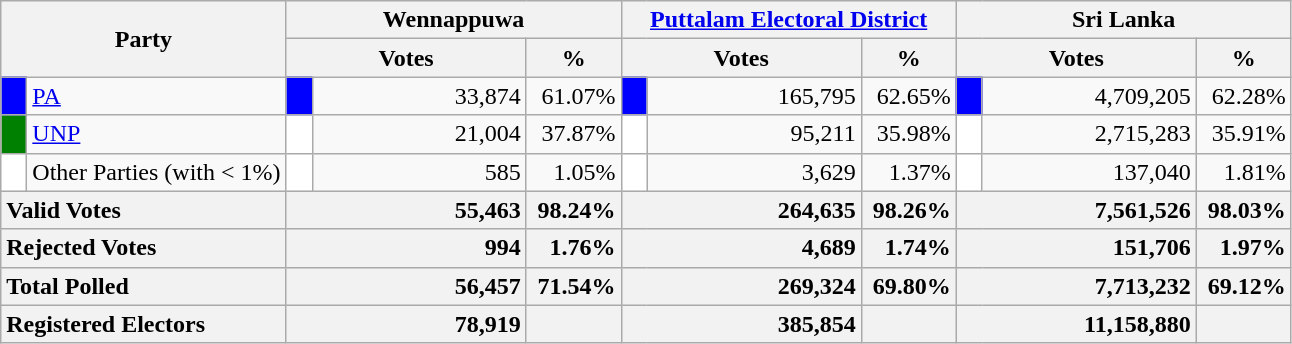<table class="wikitable">
<tr>
<th colspan="2" width="144px"rowspan="2">Party</th>
<th colspan="3" width="216px">Wennappuwa</th>
<th colspan="3" width="216px"><a href='#'>Puttalam Electoral District</a></th>
<th colspan="3" width="216px">Sri Lanka</th>
</tr>
<tr>
<th colspan="2" width="144px">Votes</th>
<th>%</th>
<th colspan="2" width="144px">Votes</th>
<th>%</th>
<th colspan="2" width="144px">Votes</th>
<th>%</th>
</tr>
<tr>
<td style="background-color:blue;" width="10px"></td>
<td style="text-align:left;"><a href='#'>PA</a></td>
<td style="background-color:blue;" width="10px"></td>
<td style="text-align:right;">33,874</td>
<td style="text-align:right;">61.07%</td>
<td style="background-color:blue;" width="10px"></td>
<td style="text-align:right;">165,795</td>
<td style="text-align:right;">62.65%</td>
<td style="background-color:blue;" width="10px"></td>
<td style="text-align:right;">4,709,205</td>
<td style="text-align:right;">62.28%</td>
</tr>
<tr>
<td style="background-color:green;" width="10px"></td>
<td style="text-align:left;"><a href='#'>UNP</a></td>
<td style="background-color:white;" width="10px"></td>
<td style="text-align:right;">21,004</td>
<td style="text-align:right;">37.87%</td>
<td style="background-color:white;" width="10px"></td>
<td style="text-align:right;">95,211</td>
<td style="text-align:right;">35.98%</td>
<td style="background-color:white;" width="10px"></td>
<td style="text-align:right;">2,715,283</td>
<td style="text-align:right;">35.91%</td>
</tr>
<tr>
<td style="background-color:white;" width="10px"></td>
<td style="text-align:left;">Other Parties (with < 1%)</td>
<td style="background-color:white;" width="10px"></td>
<td style="text-align:right;">585</td>
<td style="text-align:right;">1.05%</td>
<td style="background-color:white;" width="10px"></td>
<td style="text-align:right;">3,629</td>
<td style="text-align:right;">1.37%</td>
<td style="background-color:white;" width="10px"></td>
<td style="text-align:right;">137,040</td>
<td style="text-align:right;">1.81%</td>
</tr>
<tr>
<th colspan="2" width="144px"style="text-align:left;">Valid Votes</th>
<th style="text-align:right;"colspan="2" width="144px">55,463</th>
<th style="text-align:right;">98.24%</th>
<th style="text-align:right;"colspan="2" width="144px">264,635</th>
<th style="text-align:right;">98.26%</th>
<th style="text-align:right;"colspan="2" width="144px">7,561,526</th>
<th style="text-align:right;">98.03%</th>
</tr>
<tr>
<th colspan="2" width="144px"style="text-align:left;">Rejected Votes</th>
<th style="text-align:right;"colspan="2" width="144px">994</th>
<th style="text-align:right;">1.76%</th>
<th style="text-align:right;"colspan="2" width="144px">4,689</th>
<th style="text-align:right;">1.74%</th>
<th style="text-align:right;"colspan="2" width="144px">151,706</th>
<th style="text-align:right;">1.97%</th>
</tr>
<tr>
<th colspan="2" width="144px"style="text-align:left;">Total Polled</th>
<th style="text-align:right;"colspan="2" width="144px">56,457</th>
<th style="text-align:right;">71.54%</th>
<th style="text-align:right;"colspan="2" width="144px">269,324</th>
<th style="text-align:right;">69.80%</th>
<th style="text-align:right;"colspan="2" width="144px">7,713,232</th>
<th style="text-align:right;">69.12%</th>
</tr>
<tr>
<th colspan="2" width="144px"style="text-align:left;">Registered Electors</th>
<th style="text-align:right;"colspan="2" width="144px">78,919</th>
<th></th>
<th style="text-align:right;"colspan="2" width="144px">385,854</th>
<th></th>
<th style="text-align:right;"colspan="2" width="144px">11,158,880</th>
<th></th>
</tr>
</table>
